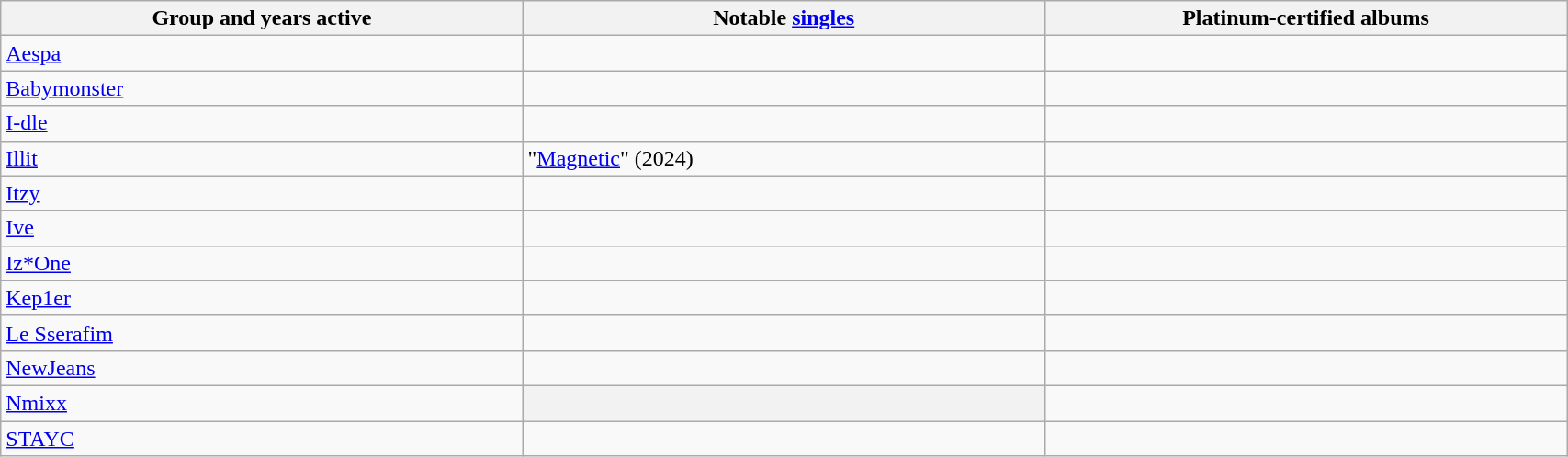<table class="wikitable" style="width:90%">
<tr>
<th style="width:30%">Group and years active</th>
<th style="width:30%">Notable <a href='#'>singles</a></th>
<th style="width:30%">Platinum-certified albums</th>
</tr>
<tr>
<td><a href='#'>Aespa</a> </td>
<td></td>
<td></td>
</tr>
<tr>
<td><a href='#'>Babymonster</a> </td>
<td></td>
<td></td>
</tr>
<tr>
<td><a href='#'>I-dle</a> </td>
<td></td>
<td></td>
</tr>
<tr>
<td><a href='#'>Illit</a> </td>
<td>"<a href='#'>Magnetic</a>" (2024)</td>
<td></td>
</tr>
<tr>
<td><a href='#'>Itzy</a> </td>
<td></td>
<td></td>
</tr>
<tr>
<td><a href='#'>Ive</a> </td>
<td></td>
<td></td>
</tr>
<tr>
<td><a href='#'>Iz*One</a> </td>
<td></td>
<td></td>
</tr>
<tr>
<td><a href='#'>Kep1er</a> </td>
<td></td>
<td></td>
</tr>
<tr>
<td><a href='#'>Le Sserafim</a> </td>
<td></td>
<td></td>
</tr>
<tr>
<td><a href='#'>NewJeans</a> </td>
<td></td>
<td></td>
</tr>
<tr>
<td><a href='#'>Nmixx</a> </td>
<th></th>
<td></td>
</tr>
<tr>
<td><a href='#'>STAYC</a> </td>
<td></td>
<td></td>
</tr>
</table>
